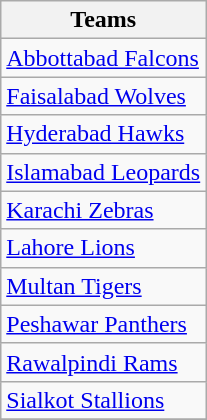<table class="wikitable">
<tr>
<th>Teams</th>
</tr>
<tr>
<td><a href='#'>Abbottabad Falcons</a></td>
</tr>
<tr>
<td><a href='#'>Faisalabad Wolves</a></td>
</tr>
<tr>
<td><a href='#'>Hyderabad Hawks</a></td>
</tr>
<tr>
<td><a href='#'>Islamabad Leopards</a></td>
</tr>
<tr>
<td><a href='#'>Karachi Zebras</a></td>
</tr>
<tr>
<td><a href='#'>Lahore Lions</a></td>
</tr>
<tr>
<td><a href='#'>Multan Tigers</a></td>
</tr>
<tr>
<td><a href='#'>Peshawar Panthers</a></td>
</tr>
<tr>
<td><a href='#'>Rawalpindi Rams</a></td>
</tr>
<tr>
<td><a href='#'>Sialkot Stallions</a></td>
</tr>
<tr>
</tr>
</table>
